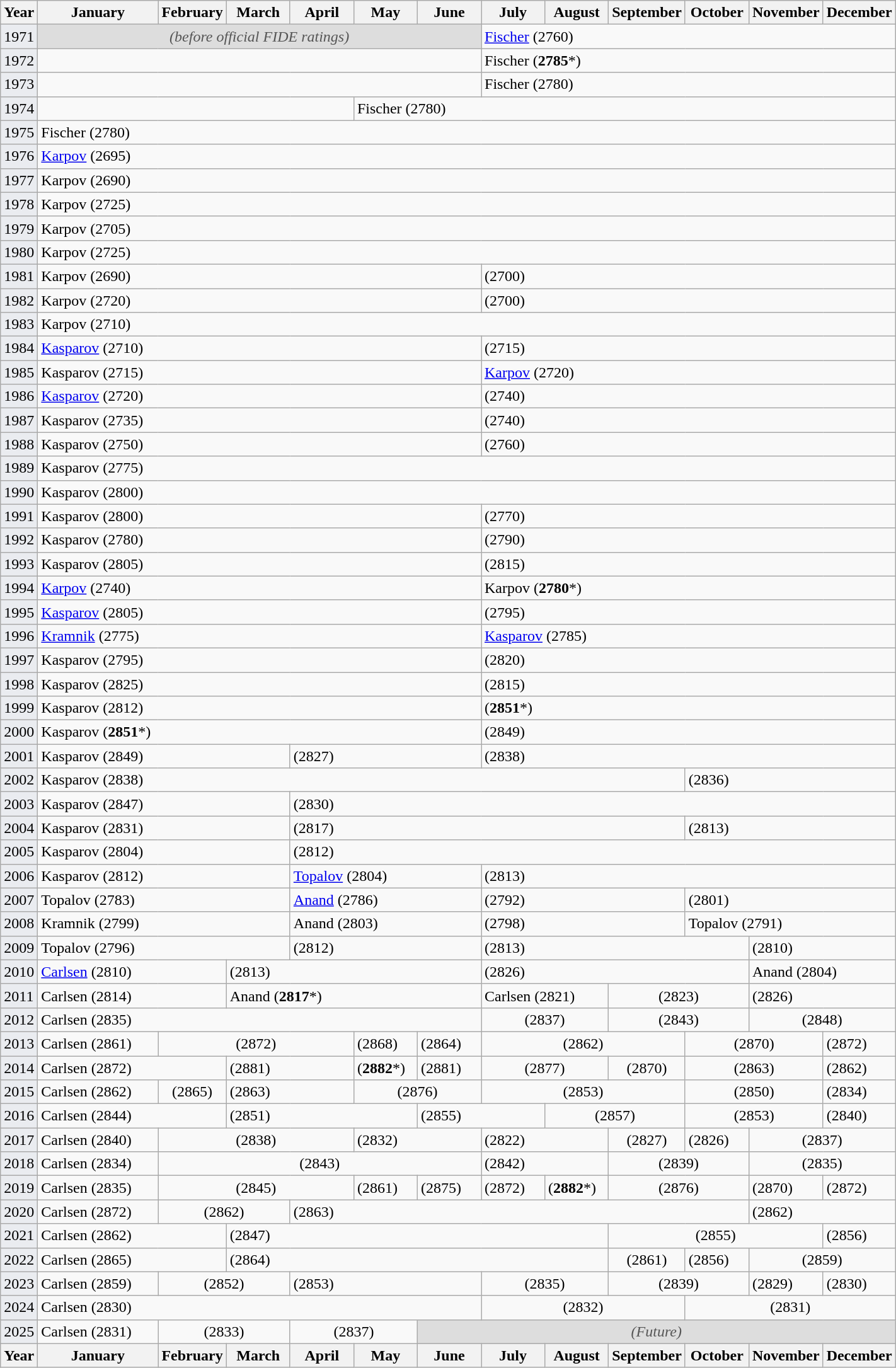<table class="wikitable">
<tr>
<th>Year</th>
<th ! style=min-width:120px>January</th>
<th ! style=min-width:60px>February</th>
<th ! style=min-width:60px>March</th>
<th ! style=min-width:60px>April</th>
<th ! style=min-width:60px>May</th>
<th ! style=min-width:60px>June</th>
<th ! style=min-width:60px>July</th>
<th ! style=min-width:60px>August</th>
<th ! style=min-width:60px>September</th>
<th ! style=min-width:60px>October</th>
<th ! style=min-width:60px>November</th>
<th ! style=min-width:60px>December</th>
</tr>
<tr>
<td style=background-color:#eaecf0>1971</td>
<td align=center colspan=6 style='background-color:#ddd;color:#555'><em>(before official FIDE ratings)</em></td>
<td colspan=6> <a href='#'>Fischer</a> (2760)</td>
</tr>
<tr>
<td style=background-color:#eaecf0>1972</td>
<td colspan=6></td>
<td colspan=6> Fischer (<strong>2785</strong>*)</td>
</tr>
<tr>
<td style=background-color:#eaecf0>1973</td>
<td colspan=6></td>
<td colspan=6> Fischer (2780)</td>
</tr>
<tr>
<td style=background-color:#eaecf0>1974</td>
<td colspan=4></td>
<td colspan=8> Fischer (2780)</td>
</tr>
<tr>
<td style=background-color:#eaecf0>1975</td>
<td colspan=12> Fischer (2780)</td>
</tr>
<tr>
<td style=background-color:#eaecf0>1976</td>
<td colspan=12> <a href='#'>Karpov</a> (2695)</td>
</tr>
<tr>
<td style=background-color:#eaecf0>1977</td>
<td colspan=12> Karpov (2690)</td>
</tr>
<tr>
<td style=background-color:#eaecf0>1978</td>
<td colspan=12> Karpov (2725)</td>
</tr>
<tr>
<td style=background-color:#eaecf0>1979</td>
<td colspan=12> Karpov (2705)</td>
</tr>
<tr>
<td style=background-color:#eaecf0>1980</td>
<td colspan=12> Karpov (2725)</td>
</tr>
<tr>
<td style=background-color:#eaecf0>1981</td>
<td colspan=6> Karpov (2690)</td>
<td colspan=6>(2700)</td>
</tr>
<tr>
<td style=background-color:#eaecf0>1982</td>
<td colspan=6> Karpov (2720)</td>
<td colspan=6>(2700)</td>
</tr>
<tr>
<td style=background-color:#eaecf0>1983</td>
<td colspan=12> Karpov (2710)</td>
</tr>
<tr>
<td style=background-color:#eaecf0>1984</td>
<td colspan=6> <a href='#'>Kasparov</a> (2710)</td>
<td colspan=6>(2715)</td>
</tr>
<tr>
<td style=background-color:#eaecf0>1985</td>
<td colspan=6> Kasparov (2715)</td>
<td colspan=6> <a href='#'>Karpov</a> (2720)</td>
</tr>
<tr>
<td style=background-color:#eaecf0>1986</td>
<td colspan=6> <a href='#'>Kasparov</a> (2720)</td>
<td colspan=6>(2740)</td>
</tr>
<tr>
<td style=background-color:#eaecf0>1987</td>
<td colspan=6> Kasparov (2735)</td>
<td colspan=6>(2740)</td>
</tr>
<tr>
<td style=background-color:#eaecf0>1988</td>
<td colspan=6> Kasparov (2750)</td>
<td colspan=6>(2760)</td>
</tr>
<tr>
<td style=background-color:#eaecf0>1989</td>
<td colspan=12> Kasparov (2775)</td>
</tr>
<tr>
<td style=background-color:#eaecf0>1990</td>
<td colspan=12> Kasparov (2800)</td>
</tr>
<tr>
<td style=background-color:#eaecf0>1991</td>
<td colspan=6> Kasparov (2800)</td>
<td colspan=6>(2770)</td>
</tr>
<tr>
<td style=background-color:#eaecf0>1992</td>
<td colspan=6> Kasparov (2780)</td>
<td colspan=6>(2790)</td>
</tr>
<tr>
<td style=background-color:#eaecf0>1993</td>
<td colspan=6> Kasparov (2805)</td>
<td colspan=6>(2815)</td>
</tr>
<tr>
<td style=background-color:#eaecf0>1994</td>
<td colspan=6> <a href='#'>Karpov</a> (2740) </td>
<td colspan=6> Karpov (<strong>2780</strong>*) </td>
</tr>
<tr>
<td style=background-color:#eaecf0>1995</td>
<td colspan=6> <a href='#'>Kasparov</a> (2805)</td>
<td colspan=6>(2795)</td>
</tr>
<tr>
<td style=background-color:#eaecf0>1996</td>
<td colspan=6> <a href='#'>Kramnik</a> (2775)</td>
<td colspan=6> <a href='#'>Kasparov</a> (2785)</td>
</tr>
<tr>
<td style=background-color:#eaecf0>1997</td>
<td colspan=6> Kasparov (2795)</td>
<td colspan=6>(2820)</td>
</tr>
<tr>
<td style=background-color:#eaecf0>1998</td>
<td colspan=6> Kasparov (2825)</td>
<td colspan=6>(2815)</td>
</tr>
<tr>
<td style=background-color:#eaecf0>1999</td>
<td colspan=6> Kasparov (2812)</td>
<td colspan=6>(<strong>2851</strong>*)</td>
</tr>
<tr>
<td style=background-color:#eaecf0>2000</td>
<td colspan=6> Kasparov (<strong>2851</strong>*)</td>
<td colspan=6>(2849)</td>
</tr>
<tr>
<td style=background-color:#eaecf0>2001</td>
<td colspan=3> Kasparov (2849)</td>
<td colspan=3>(2827)</td>
<td colspan=6>(2838)</td>
</tr>
<tr>
<td style=background-color:#eaecf0>2002</td>
<td colspan=9> Kasparov (2838)</td>
<td colspan=3>(2836)</td>
</tr>
<tr>
<td style=background-color:#eaecf0>2003</td>
<td colspan=3> Kasparov (2847)</td>
<td colspan=9>(2830)</td>
</tr>
<tr>
<td style=background-color:#eaecf0>2004</td>
<td colspan=3> Kasparov (2831)</td>
<td colspan=6>(2817)</td>
<td colspan=3>(2813)</td>
</tr>
<tr>
<td style=background-color:#eaecf0>2005</td>
<td colspan=3> Kasparov (2804)</td>
<td colspan=9>(2812)</td>
</tr>
<tr>
<td style=background-color:#eaecf0>2006</td>
<td colspan=3> Kasparov (2812)</td>
<td colspan=3> <a href='#'>Topalov</a> (2804)</td>
<td colspan=6>(2813)</td>
</tr>
<tr>
<td style=background-color:#eaecf0>2007</td>
<td colspan=3> Topalov (2783)</td>
<td colspan=3> <a href='#'>Anand</a> (2786)</td>
<td colspan=3>(2792)</td>
<td colspan=3>(2801)</td>
</tr>
<tr>
<td style=background-color:#eaecf0>2008</td>
<td colspan=3> Kramnik (2799)</td>
<td colspan=3> Anand (2803)</td>
<td colspan=3>(2798)</td>
<td colspan=3> Topalov (2791)</td>
</tr>
<tr>
<td style=background-color:#eaecf0>2009</td>
<td colspan=3> Topalov (2796)</td>
<td colspan=3>(2812)</td>
<td colspan=4>(2813)</td>
<td colspan=2>(2810)</td>
</tr>
<tr>
<td style=background-color:#eaecf0>2010</td>
<td colspan=2> <a href='#'>Carlsen</a> (2810)</td>
<td colspan=4>(2813)</td>
<td colspan=4>(2826)</td>
<td colspan=2> Anand (2804)</td>
</tr>
<tr>
<td style=background-color:#eaecf0>2011</td>
<td colspan=2> Carlsen (2814)</td>
<td colspan=4> Anand (<strong>2817</strong>*)</td>
<td colspan=2> Carlsen (2821)</td>
<td colspan=2 align=center>(2823)</td>
<td colspan=2>(2826)</td>
</tr>
<tr>
<td style=background-color:#eaecf0>2012</td>
<td colspan=6> Carlsen (2835)</td>
<td colspan=2 align=center>(2837)</td>
<td colspan=2 align=center>(2843)</td>
<td colspan=2 align=center>(2848)</td>
</tr>
<tr>
<td style=background-color:#eaecf0>2013</td>
<td> Carlsen (2861)</td>
<td colspan=3 align=center>(2872)</td>
<td>(2868)</td>
<td>(2864)</td>
<td colspan=3 align=center>(2862)</td>
<td colspan=2 align=center>(2870)</td>
<td>(2872)</td>
</tr>
<tr>
<td style=background-color:#eaecf0>2014</td>
<td colspan=2> Carlsen (2872)</td>
<td colspan=2>(2881)</td>
<td>(<strong>2882</strong>*)</td>
<td>(2881)</td>
<td colspan=2 align=center>(2877)</td>
<td align=center>(2870)</td>
<td colspan=2 align=center>(2863)</td>
<td>(2862)</td>
</tr>
<tr>
<td style=background-color:#eaecf0>2015</td>
<td> Carlsen (2862)</td>
<td align=center>(2865)</td>
<td colspan=2>(2863)</td>
<td colspan=2 align=center>(2876)</td>
<td colspan=3 align=center>(2853)</td>
<td colspan=2 align=center>(2850)</td>
<td>(2834)</td>
</tr>
<tr>
<td style=background-color:#eaecf0>2016</td>
<td colspan=2> Carlsen (2844)</td>
<td colspan=3>(2851)</td>
<td colspan=2>(2855)</td>
<td colspan=2 align=center>(2857)</td>
<td colspan=2 align=center>(2853)</td>
<td>(2840)</td>
</tr>
<tr>
<td style=background-color:#eaecf0>2017</td>
<td> Carlsen (2840)</td>
<td colspan=3 align=center>(2838)</td>
<td colspan=2>(2832)</td>
<td colspan=2>(2822)</td>
<td align=center>(2827)</td>
<td>(2826)</td>
<td colspan=2 align=center>(2837)</td>
</tr>
<tr>
<td style=background-color:#eaecf0>2018</td>
<td> Carlsen (2834)</td>
<td colspan=5 align=center>(2843)</td>
<td colspan=2>(2842)</td>
<td colspan=2 align=center>(2839)</td>
<td colspan=2 align=center>(2835)</td>
</tr>
<tr>
<td style=background-color:#eaecf0>2019</td>
<td> Carlsen (2835)</td>
<td colspan=3 align=center>(2845)</td>
<td>(2861)</td>
<td>(2875)</td>
<td>(2872)</td>
<td>(<strong>2882</strong>*)</td>
<td colspan=2 align=center>(2876)</td>
<td>(2870)</td>
<td>(2872)</td>
</tr>
<tr>
<td style=background-color:#eaecf0>2020</td>
<td> Carlsen (2872)</td>
<td colspan=2 align=center>(2862)</td>
<td colspan=7>(2863)</td>
<td colspan=2>(2862)</td>
</tr>
<tr>
<td style=background-color:#eaecf0>2021</td>
<td colspan=2> Carlsen (2862)</td>
<td colspan=6>(2847)</td>
<td colspan=3 align=center>(2855)</td>
<td>(2856)</td>
</tr>
<tr>
<td style=background-color:#eaecf0>2022</td>
<td colspan=2> Carlsen (2865)</td>
<td colspan=6>(2864)</td>
<td align=center>(2861)</td>
<td>(2856)</td>
<td colspan=2 align=center>(2859)</td>
</tr>
<tr>
<td style=background-color:#eaecf0>2023</td>
<td> Carlsen (2859)</td>
<td colspan=2 align=center>(2852)</td>
<td colspan=3>(2853)</td>
<td align=center colspan=2>(2835)</td>
<td align=center colspan=2>(2839)</td>
<td>(2829)</td>
<td>(2830)</td>
</tr>
<tr>
<td style=background-color:#eaecf0>2024</td>
<td colspan=6> Carlsen (2830)</td>
<td colspan="3" align="center">(2832)</td>
<td colspan="3" align="center">(2831)</td>
</tr>
<tr>
<td style=background-color:#eaecf0>2025</td>
<td> Carlsen (2831)</td>
<td colspan=2 align=center>(2833)</td>
<td colspan=2 align=center>(2837)</td>
<td align=center colspan=7 style='background-color:#ddd;color:#555'><em>(Future)</em></td>
</tr>
<tr>
<th>Year</th>
<th>January</th>
<th>February</th>
<th>March</th>
<th>April</th>
<th>May</th>
<th>June</th>
<th>July</th>
<th>August</th>
<th>September</th>
<th>October</th>
<th>November</th>
<th>December</th>
</tr>
</table>
